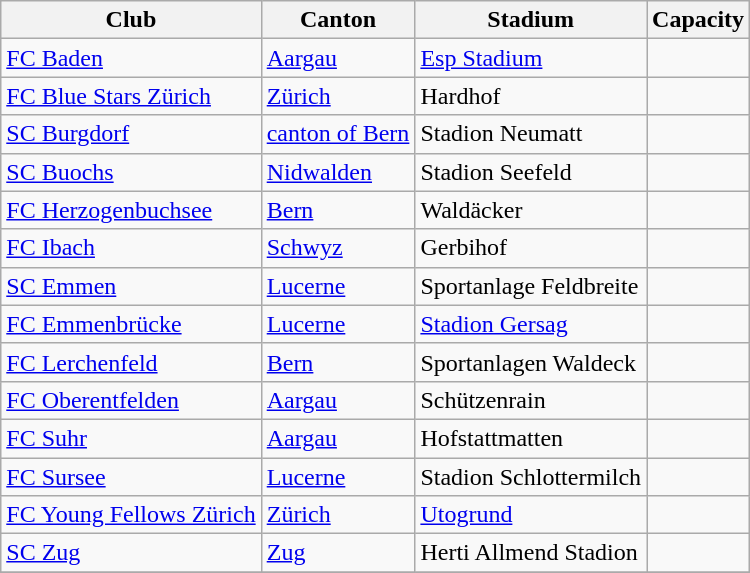<table class="wikitable">
<tr>
<th>Club</th>
<th>Canton</th>
<th>Stadium</th>
<th>Capacity</th>
</tr>
<tr>
<td><a href='#'>FC Baden</a></td>
<td><a href='#'>Aargau</a></td>
<td><a href='#'>Esp Stadium</a></td>
<td></td>
</tr>
<tr>
<td><a href='#'>FC Blue Stars Zürich</a></td>
<td><a href='#'>Zürich</a></td>
<td>Hardhof</td>
<td></td>
</tr>
<tr>
<td><a href='#'>SC Burgdorf</a></td>
<td><a href='#'>canton of Bern</a></td>
<td>Stadion Neumatt</td>
<td></td>
</tr>
<tr>
<td><a href='#'>SC Buochs</a></td>
<td><a href='#'>Nidwalden</a></td>
<td>Stadion Seefeld</td>
<td></td>
</tr>
<tr>
<td><a href='#'>FC Herzogenbuchsee</a></td>
<td><a href='#'>Bern</a></td>
<td>Waldäcker</td>
<td></td>
</tr>
<tr>
<td><a href='#'>FC Ibach</a></td>
<td><a href='#'>Schwyz</a></td>
<td>Gerbihof</td>
<td></td>
</tr>
<tr>
<td><a href='#'>SC Emmen</a></td>
<td><a href='#'>Lucerne</a></td>
<td>Sportanlage Feldbreite</td>
<td></td>
</tr>
<tr>
<td><a href='#'>FC Emmenbrücke</a></td>
<td><a href='#'>Lucerne</a></td>
<td><a href='#'>Stadion Gersag</a></td>
<td></td>
</tr>
<tr>
<td><a href='#'>FC Lerchenfeld</a></td>
<td><a href='#'>Bern</a></td>
<td>Sportanlagen Waldeck</td>
<td></td>
</tr>
<tr>
<td><a href='#'>FC Oberentfelden</a></td>
<td><a href='#'>Aargau</a></td>
<td>Schützenrain</td>
<td></td>
</tr>
<tr>
<td><a href='#'>FC Suhr</a></td>
<td><a href='#'>Aargau</a></td>
<td>Hofstattmatten</td>
<td></td>
</tr>
<tr>
<td><a href='#'>FC Sursee</a></td>
<td><a href='#'>Lucerne</a></td>
<td>Stadion Schlottermilch</td>
<td></td>
</tr>
<tr>
<td><a href='#'>FC Young Fellows Zürich</a></td>
<td><a href='#'>Zürich</a></td>
<td><a href='#'>Utogrund</a></td>
<td></td>
</tr>
<tr>
<td><a href='#'>SC Zug</a></td>
<td><a href='#'>Zug</a></td>
<td>Herti Allmend Stadion</td>
<td></td>
</tr>
<tr>
</tr>
</table>
